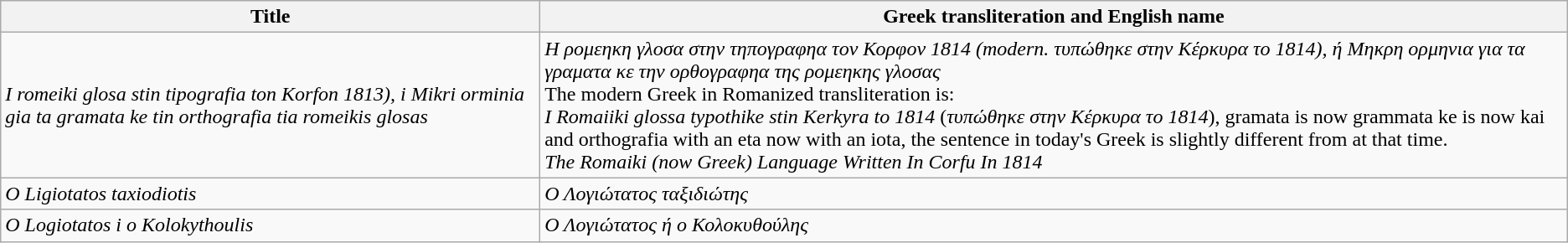<table class="wikitable">
<tr>
<th>Title</th>
<th>Greek  transliteration and English name</th>
</tr>
<tr>
<td><em>I romeiki glosa stin tipografia ton Korfon 1813), i Mikri orminia gia ta gramata ke tin orthografia tia romeikis glosas</em></td>
<td><em>Η ρομεηκη γλοσα στην τηπογραφηα τον Κορφον 1814 (modern. τυπώθηκε στην Κέρκυρα το 1814), ή Μηκρη ορμηνια για τα γραματα κε την ορθογραφηα της ρομεηκης γλοσας</em><br>The modern Greek in Romanized transliteration is:<br><em>I Romaiiki glossa typothike stin Kerkyra to 1814</em> (<em>τυπώθηκε στην Κέρκυρα το 1814</em>), gramata is now grammata ke is now kai and orthografia with an eta now with an iota, the sentence in today's Greek is slightly different from at that time.<br><em>The Romaiki (now Greek) Language Written In Corfu In 1814</em></td>
</tr>
<tr>
<td><em>O Ligiotatos taxiodiotis</em></td>
<td><em>Ο Λογιώτατος ταξιδιώτης</em></td>
</tr>
<tr>
<td><em>O Logiotatos i o Kolokythoulis</em></td>
<td><em>Ο Λογιώτατος ή ο Κολοκυθούλης</em></td>
</tr>
</table>
